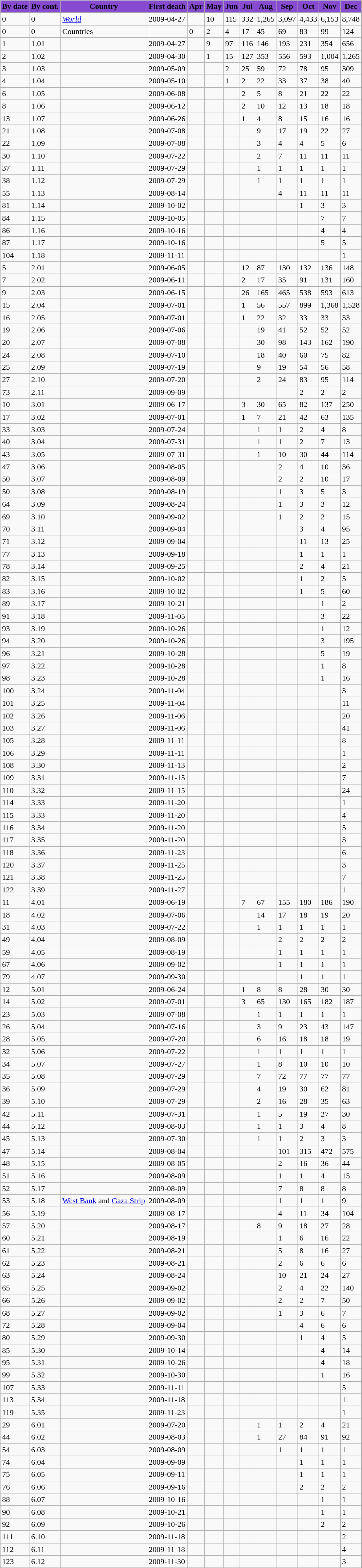<table class="wikitable sortable" align="center">
<tr>
<th style="background:#874bd1">By date</th>
<th style="background:#874bd1">By cont.</th>
<th style="background:#874bd1">Country</th>
<th style="background:#874bd1">First death</th>
<th style="background:#874bd1">Apr</th>
<th style="background:#874bd1">May</th>
<th style="background:#874bd1">Jun</th>
<th style="background:#874bd1">Jul</th>
<th style="background:#874bd1">Aug</th>
<th style="background:#874bd1">Sep</th>
<th style="background:#874bd1">Oct</th>
<th style="background:#874bd1">Nov</th>
<th style="background:#874bd1">Dec</th>
</tr>
<tr>
<td>0</td>
<td>0</td>
<td> <em><a href='#'>World</a></em></td>
<td>2009-04-27</td>
<td></td>
<td>10</td>
<td>115</td>
<td>332</td>
<td>1,265</td>
<td>3,097</td>
<td>4,433</td>
<td>6,153</td>
<td>8,748</td>
</tr>
<tr>
<td>0</td>
<td>0</td>
<td>Countries</td>
<td></td>
<td>0</td>
<td>2</td>
<td>4</td>
<td>17</td>
<td>45</td>
<td>69</td>
<td>83</td>
<td>99</td>
<td>124</td>
</tr>
<tr>
<td>1</td>
<td>1.01</td>
<td></td>
<td>2009-04-27</td>
<td></td>
<td>9</td>
<td>97</td>
<td>116</td>
<td>146</td>
<td>193</td>
<td>231</td>
<td>354</td>
<td>656</td>
</tr>
<tr>
<td>2</td>
<td>1.02</td>
<td></td>
<td>2009-04-30</td>
<td></td>
<td>1</td>
<td>15</td>
<td>127</td>
<td>353</td>
<td>556</td>
<td>593</td>
<td>1,004</td>
<td>1,265</td>
</tr>
<tr>
<td>3</td>
<td>1.03</td>
<td></td>
<td>2009-05-09</td>
<td></td>
<td></td>
<td>2</td>
<td>25</td>
<td>59</td>
<td>72</td>
<td>78</td>
<td>95</td>
<td>309</td>
</tr>
<tr>
<td>4</td>
<td>1.04</td>
<td></td>
<td>2009-05-10</td>
<td></td>
<td></td>
<td>1</td>
<td>2</td>
<td>22</td>
<td>33</td>
<td>37</td>
<td>38</td>
<td>40</td>
</tr>
<tr>
<td>6</td>
<td>1.05</td>
<td></td>
<td>2009-06-08</td>
<td></td>
<td></td>
<td></td>
<td>2</td>
<td>5</td>
<td>8</td>
<td>21</td>
<td>22</td>
<td>22</td>
</tr>
<tr>
<td>8</td>
<td>1.06</td>
<td></td>
<td>2009-06-12</td>
<td></td>
<td></td>
<td></td>
<td>2</td>
<td>10</td>
<td>12</td>
<td>13</td>
<td>18</td>
<td>18</td>
</tr>
<tr>
<td>13</td>
<td>1.07</td>
<td></td>
<td>2009-06-26</td>
<td></td>
<td></td>
<td></td>
<td>1</td>
<td>4</td>
<td>8</td>
<td>15</td>
<td>16</td>
<td>16</td>
</tr>
<tr>
<td>21</td>
<td>1.08</td>
<td></td>
<td>2009-07-08</td>
<td></td>
<td></td>
<td></td>
<td></td>
<td>9</td>
<td>17</td>
<td>19</td>
<td>22</td>
<td>27</td>
</tr>
<tr>
<td>22</td>
<td>1.09</td>
<td></td>
<td>2009-07-08</td>
<td></td>
<td></td>
<td></td>
<td></td>
<td>3</td>
<td>4</td>
<td>4</td>
<td>5</td>
<td>6</td>
</tr>
<tr>
<td>30</td>
<td>1.10</td>
<td></td>
<td>2009-07-22</td>
<td></td>
<td></td>
<td></td>
<td></td>
<td>2</td>
<td>7</td>
<td>11</td>
<td>11</td>
<td>11</td>
</tr>
<tr>
<td>37</td>
<td>1.11</td>
<td></td>
<td>2009-07-29</td>
<td></td>
<td></td>
<td></td>
<td></td>
<td>1</td>
<td>1</td>
<td>1</td>
<td>1</td>
<td>1</td>
</tr>
<tr>
<td>38</td>
<td>1.12</td>
<td></td>
<td>2009-07-29</td>
<td></td>
<td></td>
<td></td>
<td></td>
<td>1</td>
<td>1</td>
<td>1</td>
<td>1</td>
<td>1</td>
</tr>
<tr>
<td>55</td>
<td>1.13</td>
<td></td>
<td>2009-08-14</td>
<td></td>
<td></td>
<td></td>
<td></td>
<td></td>
<td>4</td>
<td>11</td>
<td>11</td>
<td>11</td>
</tr>
<tr>
<td>81</td>
<td>1.14</td>
<td></td>
<td>2009-10-02</td>
<td></td>
<td></td>
<td></td>
<td></td>
<td></td>
<td></td>
<td>1</td>
<td>3</td>
<td>3</td>
</tr>
<tr>
<td>84</td>
<td>1.15</td>
<td></td>
<td>2009-10-05</td>
<td></td>
<td></td>
<td></td>
<td></td>
<td></td>
<td></td>
<td></td>
<td>7</td>
<td>7</td>
</tr>
<tr>
<td>86</td>
<td>1.16</td>
<td></td>
<td>2009-10-16</td>
<td></td>
<td></td>
<td></td>
<td></td>
<td></td>
<td></td>
<td></td>
<td>4</td>
<td>4</td>
</tr>
<tr>
<td>87</td>
<td>1.17</td>
<td></td>
<td>2009-10-16</td>
<td></td>
<td></td>
<td></td>
<td></td>
<td></td>
<td></td>
<td></td>
<td>5</td>
<td>5</td>
</tr>
<tr>
<td>104</td>
<td>1.18</td>
<td></td>
<td>2009-11-11</td>
<td></td>
<td></td>
<td></td>
<td></td>
<td></td>
<td></td>
<td></td>
<td></td>
<td>1</td>
</tr>
<tr>
<td>5</td>
<td>2.01</td>
<td></td>
<td>2009-06-05</td>
<td></td>
<td></td>
<td></td>
<td>12</td>
<td>87</td>
<td>130</td>
<td>132</td>
<td>136</td>
<td>148</td>
</tr>
<tr>
<td>7</td>
<td>2.02</td>
<td></td>
<td>2009-06-11</td>
<td></td>
<td></td>
<td></td>
<td>2</td>
<td>17</td>
<td>35</td>
<td>91</td>
<td>131</td>
<td>160</td>
</tr>
<tr>
<td>9</td>
<td>2.03</td>
<td></td>
<td>2009-06-15</td>
<td></td>
<td></td>
<td></td>
<td>26</td>
<td>165</td>
<td>465</td>
<td>538</td>
<td>593</td>
<td>613</td>
</tr>
<tr>
<td>15</td>
<td>2.04</td>
<td></td>
<td>2009-07-01</td>
<td></td>
<td></td>
<td></td>
<td>1</td>
<td>56</td>
<td>557</td>
<td>899</td>
<td>1,368</td>
<td>1,528</td>
</tr>
<tr>
<td>16</td>
<td>2.05</td>
<td></td>
<td>2009-07-01</td>
<td></td>
<td></td>
<td></td>
<td>1</td>
<td>22</td>
<td>32</td>
<td>33</td>
<td>33</td>
<td>33</td>
</tr>
<tr>
<td>19</td>
<td>2.06</td>
<td></td>
<td>2009-07-06</td>
<td></td>
<td></td>
<td></td>
<td></td>
<td>19</td>
<td>41</td>
<td>52</td>
<td>52</td>
<td>52</td>
</tr>
<tr>
<td>20</td>
<td>2.07</td>
<td></td>
<td>2009-07-08</td>
<td></td>
<td></td>
<td></td>
<td></td>
<td>30</td>
<td>98</td>
<td>143</td>
<td>162</td>
<td>190</td>
</tr>
<tr>
<td>24</td>
<td>2.08</td>
<td></td>
<td>2009-07-10</td>
<td></td>
<td></td>
<td></td>
<td></td>
<td>18</td>
<td>40</td>
<td>60</td>
<td>75</td>
<td>82</td>
</tr>
<tr>
<td>25</td>
<td>2.09</td>
<td></td>
<td>2009-07-19</td>
<td></td>
<td></td>
<td></td>
<td></td>
<td>9</td>
<td>19</td>
<td>54</td>
<td>56</td>
<td>58</td>
</tr>
<tr>
<td>27</td>
<td>2.10</td>
<td></td>
<td>2009-07-20</td>
<td></td>
<td></td>
<td></td>
<td></td>
<td>2</td>
<td>24</td>
<td>83</td>
<td>95</td>
<td>114</td>
</tr>
<tr>
<td>73</td>
<td>2.11</td>
<td></td>
<td>2009-09-09</td>
<td></td>
<td></td>
<td></td>
<td></td>
<td></td>
<td></td>
<td>2</td>
<td>2</td>
<td>2</td>
</tr>
<tr>
<td>10</td>
<td>3.01</td>
<td></td>
<td>2009-06-17</td>
<td></td>
<td></td>
<td></td>
<td>3</td>
<td>30</td>
<td>65</td>
<td>82</td>
<td>137</td>
<td>250</td>
</tr>
<tr>
<td>17</td>
<td>3.02</td>
<td></td>
<td>2009-07-01</td>
<td></td>
<td></td>
<td></td>
<td>1</td>
<td>7</td>
<td>21</td>
<td>42</td>
<td>63</td>
<td>135</td>
</tr>
<tr>
<td>33</td>
<td>3.03</td>
<td></td>
<td>2009-07-24</td>
<td></td>
<td></td>
<td></td>
<td></td>
<td>1</td>
<td>1</td>
<td>2</td>
<td>4</td>
<td>8</td>
</tr>
<tr>
<td>40</td>
<td>3.04</td>
<td></td>
<td>2009-07-31</td>
<td></td>
<td></td>
<td></td>
<td></td>
<td>1</td>
<td>1</td>
<td>2</td>
<td>7</td>
<td>13</td>
</tr>
<tr>
<td>43</td>
<td>3.05</td>
<td></td>
<td>2009-07-31</td>
<td></td>
<td></td>
<td></td>
<td></td>
<td>1</td>
<td>10</td>
<td>30</td>
<td>44</td>
<td>114</td>
</tr>
<tr>
<td>47</td>
<td>3.06</td>
<td></td>
<td>2009-08-05</td>
<td></td>
<td></td>
<td></td>
<td></td>
<td></td>
<td>2</td>
<td>4</td>
<td>10</td>
<td>36</td>
</tr>
<tr>
<td>50</td>
<td>3.07</td>
<td></td>
<td>2009-08-09</td>
<td></td>
<td></td>
<td></td>
<td></td>
<td></td>
<td>2</td>
<td>2</td>
<td>10</td>
<td>17</td>
</tr>
<tr>
<td>50</td>
<td>3.08</td>
<td></td>
<td>2009-08-19</td>
<td></td>
<td></td>
<td></td>
<td></td>
<td></td>
<td>1</td>
<td>3</td>
<td>5</td>
<td>3</td>
</tr>
<tr>
<td>64</td>
<td>3.09</td>
<td></td>
<td>2009-08-24</td>
<td></td>
<td></td>
<td></td>
<td></td>
<td></td>
<td>1</td>
<td>3</td>
<td>3</td>
<td>12</td>
</tr>
<tr>
<td>69</td>
<td>3.10</td>
<td></td>
<td>2009-09-02</td>
<td></td>
<td></td>
<td></td>
<td></td>
<td></td>
<td>1</td>
<td>2</td>
<td>2</td>
<td>15</td>
</tr>
<tr>
<td>70</td>
<td>3.11</td>
<td></td>
<td>2009-09-04</td>
<td></td>
<td></td>
<td></td>
<td></td>
<td></td>
<td></td>
<td>3</td>
<td>4</td>
<td>95</td>
</tr>
<tr>
<td>71</td>
<td>3.12</td>
<td></td>
<td>2009-09-04</td>
<td></td>
<td></td>
<td></td>
<td></td>
<td></td>
<td></td>
<td>11</td>
<td>13</td>
<td>25</td>
</tr>
<tr>
<td>77</td>
<td>3.13</td>
<td></td>
<td>2009-09-18</td>
<td></td>
<td></td>
<td></td>
<td></td>
<td></td>
<td></td>
<td>1</td>
<td>1</td>
<td>1</td>
</tr>
<tr>
<td>78</td>
<td>3.14</td>
<td></td>
<td>2009-09-25</td>
<td></td>
<td></td>
<td></td>
<td></td>
<td></td>
<td></td>
<td>2</td>
<td>4</td>
<td>21</td>
</tr>
<tr>
<td>82</td>
<td>3.15</td>
<td></td>
<td>2009-10-02</td>
<td></td>
<td></td>
<td></td>
<td></td>
<td></td>
<td></td>
<td>1</td>
<td>2</td>
<td>5</td>
</tr>
<tr>
<td>83</td>
<td>3.16</td>
<td></td>
<td>2009-10-02</td>
<td></td>
<td></td>
<td></td>
<td></td>
<td></td>
<td></td>
<td>1</td>
<td>5</td>
<td>60</td>
</tr>
<tr>
<td>89</td>
<td>3.17</td>
<td></td>
<td>2009-10-21</td>
<td></td>
<td></td>
<td></td>
<td></td>
<td></td>
<td></td>
<td></td>
<td>1</td>
<td>2</td>
</tr>
<tr>
<td>91</td>
<td>3.18</td>
<td></td>
<td>2009-11-05</td>
<td></td>
<td></td>
<td></td>
<td></td>
<td></td>
<td></td>
<td></td>
<td>3</td>
<td>22</td>
</tr>
<tr>
<td>93</td>
<td>3.19</td>
<td></td>
<td>2009-10-26</td>
<td></td>
<td></td>
<td></td>
<td></td>
<td></td>
<td></td>
<td></td>
<td>1</td>
<td>12</td>
</tr>
<tr>
<td>94</td>
<td>3.20</td>
<td></td>
<td>2009-10-26</td>
<td></td>
<td></td>
<td></td>
<td></td>
<td></td>
<td></td>
<td></td>
<td>3</td>
<td>195</td>
</tr>
<tr>
<td>96</td>
<td>3.21</td>
<td></td>
<td>2009-10-28</td>
<td></td>
<td></td>
<td></td>
<td></td>
<td></td>
<td></td>
<td></td>
<td>5</td>
<td>19</td>
</tr>
<tr>
<td>97</td>
<td>3.22</td>
<td></td>
<td>2009-10-28</td>
<td></td>
<td></td>
<td></td>
<td></td>
<td></td>
<td></td>
<td></td>
<td>1</td>
<td>8</td>
</tr>
<tr>
<td>98</td>
<td>3.23</td>
<td></td>
<td>2009-10-28</td>
<td></td>
<td></td>
<td></td>
<td></td>
<td></td>
<td></td>
<td></td>
<td>1</td>
<td>16</td>
</tr>
<tr>
<td>100</td>
<td>3.24</td>
<td></td>
<td>2009-11-04</td>
<td></td>
<td></td>
<td></td>
<td></td>
<td></td>
<td></td>
<td></td>
<td></td>
<td>3</td>
</tr>
<tr>
<td>101</td>
<td>3.25</td>
<td></td>
<td>2009-11-04</td>
<td></td>
<td></td>
<td></td>
<td></td>
<td></td>
<td></td>
<td></td>
<td></td>
<td>11</td>
</tr>
<tr>
<td>102</td>
<td>3.26</td>
<td></td>
<td>2009-11-06</td>
<td></td>
<td></td>
<td></td>
<td></td>
<td></td>
<td></td>
<td></td>
<td></td>
<td>20</td>
</tr>
<tr>
<td>103</td>
<td>3.27</td>
<td></td>
<td>2009-11-06</td>
<td></td>
<td></td>
<td></td>
<td></td>
<td></td>
<td></td>
<td></td>
<td></td>
<td>41</td>
</tr>
<tr>
<td>105</td>
<td>3.28</td>
<td></td>
<td>2009-11-11</td>
<td></td>
<td></td>
<td></td>
<td></td>
<td></td>
<td></td>
<td></td>
<td></td>
<td>8</td>
</tr>
<tr>
<td>106</td>
<td>3.29</td>
<td></td>
<td>2009-11-11</td>
<td></td>
<td></td>
<td></td>
<td></td>
<td></td>
<td></td>
<td></td>
<td></td>
<td>1</td>
</tr>
<tr>
<td>108</td>
<td>3.30</td>
<td></td>
<td>2009-11-13</td>
<td></td>
<td></td>
<td></td>
<td></td>
<td></td>
<td></td>
<td></td>
<td></td>
<td>2</td>
</tr>
<tr>
<td>109</td>
<td>3.31</td>
<td></td>
<td>2009-11-15</td>
<td></td>
<td></td>
<td></td>
<td></td>
<td></td>
<td></td>
<td></td>
<td></td>
<td>7</td>
</tr>
<tr>
<td>110</td>
<td>3.32</td>
<td></td>
<td>2009-11-15</td>
<td></td>
<td></td>
<td></td>
<td></td>
<td></td>
<td></td>
<td></td>
<td></td>
<td>24</td>
</tr>
<tr>
<td>114</td>
<td>3.33</td>
<td></td>
<td>2009-11-20</td>
<td></td>
<td></td>
<td></td>
<td></td>
<td></td>
<td></td>
<td></td>
<td></td>
<td>1</td>
</tr>
<tr>
<td>115</td>
<td>3.33</td>
<td></td>
<td>2009-11-20</td>
<td></td>
<td></td>
<td></td>
<td></td>
<td></td>
<td></td>
<td></td>
<td></td>
<td>4</td>
</tr>
<tr>
<td>116</td>
<td>3.34</td>
<td></td>
<td>2009-11-20</td>
<td></td>
<td></td>
<td></td>
<td></td>
<td></td>
<td></td>
<td></td>
<td></td>
<td>5</td>
</tr>
<tr>
<td>117</td>
<td>3.35</td>
<td></td>
<td>2009-11-20</td>
<td></td>
<td></td>
<td></td>
<td></td>
<td></td>
<td></td>
<td></td>
<td></td>
<td>3</td>
</tr>
<tr>
<td>118</td>
<td>3.36</td>
<td></td>
<td>2009-11-23</td>
<td></td>
<td></td>
<td></td>
<td></td>
<td></td>
<td></td>
<td></td>
<td></td>
<td>6</td>
</tr>
<tr>
<td>120</td>
<td>3.37</td>
<td></td>
<td>2009-11-25</td>
<td></td>
<td></td>
<td></td>
<td></td>
<td></td>
<td></td>
<td></td>
<td></td>
<td>3</td>
</tr>
<tr>
<td>121</td>
<td>3.38</td>
<td></td>
<td>2009-11-25</td>
<td></td>
<td></td>
<td></td>
<td></td>
<td></td>
<td></td>
<td></td>
<td></td>
<td>7</td>
</tr>
<tr>
<td>122</td>
<td>3.39</td>
<td></td>
<td>2009-11-27</td>
<td></td>
<td></td>
<td></td>
<td></td>
<td></td>
<td></td>
<td></td>
<td></td>
<td>1</td>
</tr>
<tr>
<td>11</td>
<td>4.01</td>
<td></td>
<td>2009-06-19</td>
<td></td>
<td></td>
<td></td>
<td>7</td>
<td>67</td>
<td>155</td>
<td>180</td>
<td>186</td>
<td>190</td>
</tr>
<tr>
<td>18</td>
<td>4.02</td>
<td></td>
<td>2009-07-06</td>
<td></td>
<td></td>
<td></td>
<td></td>
<td>14</td>
<td>17</td>
<td>18</td>
<td>19</td>
<td>20</td>
</tr>
<tr>
<td>31</td>
<td>4.03</td>
<td></td>
<td>2009-07-22</td>
<td></td>
<td></td>
<td></td>
<td></td>
<td>1</td>
<td>1</td>
<td>1</td>
<td>1</td>
<td>1</td>
</tr>
<tr>
<td>49</td>
<td>4.04</td>
<td></td>
<td>2009-08-09</td>
<td></td>
<td></td>
<td></td>
<td></td>
<td></td>
<td>2</td>
<td>2</td>
<td>2</td>
<td>2</td>
</tr>
<tr>
<td>59</td>
<td>4.05</td>
<td></td>
<td>2009-08-19</td>
<td></td>
<td></td>
<td></td>
<td></td>
<td></td>
<td>1</td>
<td>1</td>
<td>1</td>
<td>1</td>
</tr>
<tr>
<td>67</td>
<td>4.06</td>
<td></td>
<td>2009-09-02</td>
<td></td>
<td></td>
<td></td>
<td></td>
<td></td>
<td>1</td>
<td>1</td>
<td>1</td>
<td>1</td>
</tr>
<tr>
<td>79</td>
<td>4.07</td>
<td></td>
<td>2009-09-30</td>
<td></td>
<td></td>
<td></td>
<td></td>
<td></td>
<td></td>
<td>1</td>
<td>1</td>
<td>1</td>
</tr>
<tr>
<td>12</td>
<td>5.01</td>
<td></td>
<td>2009-06-24</td>
<td></td>
<td></td>
<td></td>
<td>1</td>
<td>8</td>
<td>8</td>
<td>28</td>
<td>30</td>
<td>30</td>
</tr>
<tr>
<td>14</td>
<td>5.02</td>
<td></td>
<td>2009-07-01</td>
<td></td>
<td></td>
<td></td>
<td>3</td>
<td>65</td>
<td>130</td>
<td>165</td>
<td>182</td>
<td>187</td>
</tr>
<tr>
<td>23</td>
<td>5.03</td>
<td></td>
<td>2009-07-08</td>
<td></td>
<td></td>
<td></td>
<td></td>
<td>1</td>
<td>1</td>
<td>1</td>
<td>1</td>
<td>1</td>
</tr>
<tr>
<td>26</td>
<td>5.04</td>
<td></td>
<td>2009-07-16</td>
<td></td>
<td></td>
<td></td>
<td></td>
<td>3</td>
<td>9</td>
<td>23</td>
<td>43</td>
<td>147</td>
</tr>
<tr>
<td>28</td>
<td>5.05</td>
<td></td>
<td>2009-07-20</td>
<td></td>
<td></td>
<td></td>
<td></td>
<td>6</td>
<td>16</td>
<td>18</td>
<td>18</td>
<td>19</td>
</tr>
<tr>
<td>32</td>
<td>5.06</td>
<td></td>
<td>2009-07-22</td>
<td></td>
<td></td>
<td></td>
<td></td>
<td>1</td>
<td>1</td>
<td>1</td>
<td>1</td>
<td>1</td>
</tr>
<tr>
<td>34</td>
<td>5.07</td>
<td></td>
<td>2009-07-27</td>
<td></td>
<td></td>
<td></td>
<td></td>
<td>1</td>
<td>8</td>
<td>10</td>
<td>10</td>
<td>10</td>
</tr>
<tr>
<td>35</td>
<td>5.08</td>
<td></td>
<td>2009-07-29</td>
<td></td>
<td></td>
<td></td>
<td></td>
<td>7</td>
<td>72</td>
<td>77</td>
<td>77</td>
<td>77</td>
</tr>
<tr>
<td>36</td>
<td>5.09</td>
<td></td>
<td>2009-07-29</td>
<td></td>
<td></td>
<td></td>
<td></td>
<td>4</td>
<td>19</td>
<td>30</td>
<td>62</td>
<td>81</td>
</tr>
<tr>
<td>39</td>
<td>5.10</td>
<td></td>
<td>2009-07-29</td>
<td></td>
<td></td>
<td></td>
<td></td>
<td>2</td>
<td>16</td>
<td>28</td>
<td>35</td>
<td>63</td>
</tr>
<tr>
<td>42</td>
<td>5.11</td>
<td></td>
<td>2009-07-31</td>
<td></td>
<td></td>
<td></td>
<td></td>
<td>1</td>
<td>5</td>
<td>19</td>
<td>27</td>
<td>30</td>
</tr>
<tr>
<td>44</td>
<td>5.12</td>
<td></td>
<td>2009-08-03</td>
<td></td>
<td></td>
<td></td>
<td></td>
<td>1</td>
<td>1</td>
<td>3</td>
<td>4</td>
<td>8</td>
</tr>
<tr>
<td>45</td>
<td>5.13</td>
<td></td>
<td>2009-07-30</td>
<td></td>
<td></td>
<td></td>
<td></td>
<td>1</td>
<td>1</td>
<td>2</td>
<td>3</td>
<td>3</td>
</tr>
<tr>
<td>47</td>
<td>5.14</td>
<td></td>
<td>2009-08-04</td>
<td></td>
<td></td>
<td></td>
<td></td>
<td></td>
<td>101</td>
<td>315</td>
<td>472</td>
<td>575</td>
</tr>
<tr>
<td>48</td>
<td>5.15</td>
<td></td>
<td>2009-08-05</td>
<td></td>
<td></td>
<td></td>
<td></td>
<td></td>
<td>2</td>
<td>16</td>
<td>36</td>
<td>44</td>
</tr>
<tr>
<td>51</td>
<td>5.16</td>
<td></td>
<td>2009-08-09</td>
<td></td>
<td></td>
<td></td>
<td></td>
<td></td>
<td>1</td>
<td>1</td>
<td>4</td>
<td>15</td>
</tr>
<tr>
<td>52</td>
<td>5.17</td>
<td></td>
<td>2009-08-09</td>
<td></td>
<td></td>
<td></td>
<td></td>
<td></td>
<td>7</td>
<td>8</td>
<td>8</td>
<td>8</td>
</tr>
<tr>
<td>53</td>
<td>5.18</td>
<td> <a href='#'>West Bank</a> and <a href='#'>Gaza Strip</a></td>
<td>2009-08-09</td>
<td></td>
<td></td>
<td></td>
<td></td>
<td></td>
<td>1</td>
<td>1</td>
<td>1</td>
<td>9</td>
</tr>
<tr>
<td>56</td>
<td>5.19</td>
<td></td>
<td>2009-08-17</td>
<td></td>
<td></td>
<td></td>
<td></td>
<td></td>
<td>4</td>
<td>11</td>
<td>34</td>
<td>104</td>
</tr>
<tr>
<td>57</td>
<td>5.20</td>
<td></td>
<td>2009-08-17</td>
<td></td>
<td></td>
<td></td>
<td></td>
<td>8</td>
<td>9</td>
<td>18</td>
<td>27</td>
<td>28</td>
</tr>
<tr>
<td>60</td>
<td>5.21</td>
<td></td>
<td>2009-08-19</td>
<td></td>
<td></td>
<td></td>
<td></td>
<td></td>
<td>1</td>
<td>6</td>
<td>16</td>
<td>22</td>
</tr>
<tr>
<td>61</td>
<td>5.22</td>
<td></td>
<td>2009-08-21</td>
<td></td>
<td></td>
<td></td>
<td></td>
<td></td>
<td>5</td>
<td>8</td>
<td>16</td>
<td>27</td>
</tr>
<tr>
<td>62</td>
<td>5.23</td>
<td></td>
<td>2009-08-21</td>
<td></td>
<td></td>
<td></td>
<td></td>
<td></td>
<td>2</td>
<td>6</td>
<td>6</td>
<td>6</td>
</tr>
<tr>
<td>63</td>
<td>5.24</td>
<td></td>
<td>2009-08-24</td>
<td></td>
<td></td>
<td></td>
<td></td>
<td></td>
<td>10</td>
<td>21</td>
<td>24</td>
<td>27</td>
</tr>
<tr>
<td>65</td>
<td>5.25</td>
<td></td>
<td>2009-09-02</td>
<td></td>
<td></td>
<td></td>
<td></td>
<td></td>
<td>2</td>
<td>4</td>
<td>22</td>
<td>140</td>
</tr>
<tr>
<td>66</td>
<td>5.26</td>
<td></td>
<td>2009-09-02</td>
<td></td>
<td></td>
<td></td>
<td></td>
<td></td>
<td>2</td>
<td>2</td>
<td>7</td>
<td>50</td>
</tr>
<tr>
<td>68</td>
<td>5.27</td>
<td></td>
<td>2009-09-02</td>
<td></td>
<td></td>
<td></td>
<td></td>
<td></td>
<td>1</td>
<td>3</td>
<td>6</td>
<td>7</td>
</tr>
<tr>
<td>72</td>
<td>5.28</td>
<td></td>
<td>2009-09-04</td>
<td></td>
<td></td>
<td></td>
<td></td>
<td></td>
<td></td>
<td>4</td>
<td>6</td>
<td>6</td>
</tr>
<tr>
<td>80</td>
<td>5.29</td>
<td></td>
<td>2009-09-30</td>
<td></td>
<td></td>
<td></td>
<td></td>
<td></td>
<td></td>
<td>1</td>
<td>4</td>
<td>5</td>
</tr>
<tr>
<td>85</td>
<td>5.30</td>
<td></td>
<td>2009-10-14</td>
<td></td>
<td></td>
<td></td>
<td></td>
<td></td>
<td></td>
<td></td>
<td>4</td>
<td>14</td>
</tr>
<tr>
<td>95</td>
<td>5.31</td>
<td></td>
<td>2009-10-26</td>
<td></td>
<td></td>
<td></td>
<td></td>
<td></td>
<td></td>
<td></td>
<td>4</td>
<td>18</td>
</tr>
<tr>
<td>99</td>
<td>5.32</td>
<td></td>
<td>2009-10-30</td>
<td></td>
<td></td>
<td></td>
<td></td>
<td></td>
<td></td>
<td></td>
<td>1</td>
<td>16</td>
</tr>
<tr>
<td>107</td>
<td>5.33</td>
<td></td>
<td>2009-11-11</td>
<td></td>
<td></td>
<td></td>
<td></td>
<td></td>
<td></td>
<td></td>
<td></td>
<td>5</td>
</tr>
<tr>
<td>113</td>
<td>5.34</td>
<td></td>
<td>2009-11-18</td>
<td></td>
<td></td>
<td></td>
<td></td>
<td></td>
<td></td>
<td></td>
<td></td>
<td>1</td>
</tr>
<tr>
<td>119</td>
<td>5.35</td>
<td></td>
<td>2009-11-23</td>
<td></td>
<td></td>
<td></td>
<td></td>
<td></td>
<td></td>
<td></td>
<td></td>
<td>1</td>
</tr>
<tr>
<td>29</td>
<td>6.01</td>
<td></td>
<td>2009-07-20</td>
<td></td>
<td></td>
<td></td>
<td></td>
<td>1</td>
<td>1</td>
<td>2</td>
<td>4</td>
<td>21</td>
</tr>
<tr>
<td>44</td>
<td>6.02</td>
<td></td>
<td>2009-08-03</td>
<td></td>
<td></td>
<td></td>
<td></td>
<td>1</td>
<td>27</td>
<td>84</td>
<td>91</td>
<td>92</td>
</tr>
<tr>
<td>54</td>
<td>6.03</td>
<td></td>
<td>2009-08-09</td>
<td></td>
<td></td>
<td></td>
<td></td>
<td></td>
<td>1</td>
<td>1</td>
<td>1</td>
<td>1</td>
</tr>
<tr>
<td>74</td>
<td>6.04</td>
<td></td>
<td>2009-09-09</td>
<td></td>
<td></td>
<td></td>
<td></td>
<td></td>
<td></td>
<td>1</td>
<td>1</td>
<td>1</td>
</tr>
<tr>
<td>75</td>
<td>6.05</td>
<td></td>
<td>2009-09-11</td>
<td></td>
<td></td>
<td></td>
<td></td>
<td></td>
<td></td>
<td>1</td>
<td>1</td>
<td>1</td>
</tr>
<tr>
<td>76</td>
<td>6.06</td>
<td></td>
<td>2009-09-16</td>
<td></td>
<td></td>
<td></td>
<td></td>
<td></td>
<td></td>
<td>2</td>
<td>2</td>
<td>2</td>
</tr>
<tr>
<td>88</td>
<td>6.07</td>
<td></td>
<td>2009-10-16</td>
<td></td>
<td></td>
<td></td>
<td></td>
<td></td>
<td></td>
<td></td>
<td>1</td>
<td>1</td>
</tr>
<tr>
<td>90</td>
<td>6.08</td>
<td></td>
<td>2009-10-21</td>
<td></td>
<td></td>
<td></td>
<td></td>
<td></td>
<td></td>
<td></td>
<td>1</td>
<td>1</td>
</tr>
<tr>
<td>92</td>
<td>6.09</td>
<td></td>
<td>2009-10-26</td>
<td></td>
<td></td>
<td></td>
<td></td>
<td></td>
<td></td>
<td></td>
<td>2</td>
<td>2</td>
</tr>
<tr>
<td>111</td>
<td>6.10</td>
<td></td>
<td>2009-11-18</td>
<td></td>
<td></td>
<td></td>
<td></td>
<td></td>
<td></td>
<td></td>
<td></td>
<td>2</td>
</tr>
<tr>
<td>112</td>
<td>6.11</td>
<td></td>
<td>2009-11-18</td>
<td></td>
<td></td>
<td></td>
<td></td>
<td></td>
<td></td>
<td></td>
<td></td>
<td>4</td>
</tr>
<tr>
<td>123</td>
<td>6.12</td>
<td></td>
<td>2009-11-30</td>
<td></td>
<td></td>
<td></td>
<td></td>
<td></td>
<td></td>
<td></td>
<td></td>
<td>3</td>
</tr>
</table>
